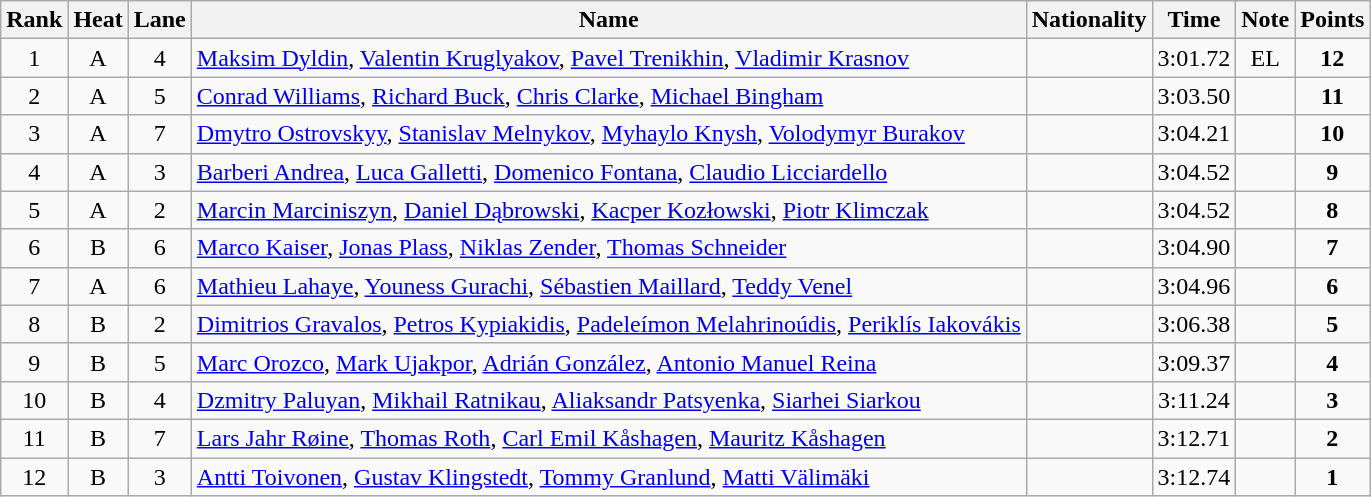<table class="wikitable sortable" style="text-align:center">
<tr>
<th>Rank</th>
<th>Heat</th>
<th>Lane</th>
<th>Name</th>
<th>Nationality</th>
<th>Time</th>
<th>Note</th>
<th>Points</th>
</tr>
<tr>
<td>1</td>
<td>A</td>
<td>4</td>
<td align=left><a href='#'>Maksim Dyldin</a>, <a href='#'>Valentin Kruglyakov</a>, <a href='#'>Pavel Trenikhin</a>, <a href='#'>Vladimir Krasnov</a></td>
<td align=left></td>
<td>3:01.72</td>
<td>EL</td>
<td><strong>12</strong></td>
</tr>
<tr>
<td>2</td>
<td>A</td>
<td>5</td>
<td align=left><a href='#'>Conrad Williams</a>, <a href='#'>Richard Buck</a>, <a href='#'>Chris Clarke</a>, <a href='#'>Michael Bingham</a></td>
<td align=left></td>
<td>3:03.50</td>
<td></td>
<td><strong>11</strong></td>
</tr>
<tr>
<td>3</td>
<td>A</td>
<td>7</td>
<td align=left><a href='#'>Dmytro Ostrovskyy</a>, <a href='#'>Stanislav Melnykov</a>, <a href='#'>Myhaylo Knysh</a>, <a href='#'>Volodymyr Burakov</a></td>
<td align=left></td>
<td>3:04.21</td>
<td></td>
<td><strong>10</strong></td>
</tr>
<tr>
<td>4</td>
<td>A</td>
<td>3</td>
<td align=left><a href='#'>Barberi Andrea</a>, <a href='#'>Luca Galletti</a>, <a href='#'>Domenico Fontana</a>, <a href='#'>Claudio Licciardello</a></td>
<td align=left></td>
<td>3:04.52</td>
<td></td>
<td><strong>9</strong></td>
</tr>
<tr>
<td>5</td>
<td>A</td>
<td>2</td>
<td align=left><a href='#'>Marcin Marciniszyn</a>, <a href='#'>Daniel Dąbrowski</a>, <a href='#'>Kacper Kozłowski</a>, <a href='#'>Piotr Klimczak</a></td>
<td align=left></td>
<td>3:04.52</td>
<td></td>
<td><strong>8</strong></td>
</tr>
<tr>
<td>6</td>
<td>B</td>
<td>6</td>
<td align=left><a href='#'>Marco Kaiser</a>, <a href='#'>Jonas Plass</a>, <a href='#'>Niklas Zender</a>, <a href='#'>Thomas Schneider</a></td>
<td align=left></td>
<td>3:04.90</td>
<td></td>
<td><strong>7</strong></td>
</tr>
<tr>
<td>7</td>
<td>A</td>
<td>6</td>
<td align=left><a href='#'>Mathieu Lahaye</a>, <a href='#'>Youness Gurachi</a>, <a href='#'>Sébastien Maillard</a>, <a href='#'>Teddy Venel</a></td>
<td align=left></td>
<td>3:04.96</td>
<td></td>
<td><strong>6</strong></td>
</tr>
<tr>
<td>8</td>
<td>B</td>
<td>2</td>
<td align=left><a href='#'>Dimitrios Gravalos</a>, <a href='#'>Petros Kypiakidis</a>, <a href='#'>Padeleímon Melahrinoúdis</a>, <a href='#'>Periklís Iakovákis</a></td>
<td align=left></td>
<td>3:06.38</td>
<td></td>
<td><strong>5</strong></td>
</tr>
<tr>
<td>9</td>
<td>B</td>
<td>5</td>
<td align=left><a href='#'>Marc Orozco</a>, <a href='#'>Mark Ujakpor</a>, <a href='#'>Adrián González</a>, <a href='#'>Antonio Manuel Reina</a></td>
<td align=left></td>
<td>3:09.37</td>
<td></td>
<td><strong>4</strong></td>
</tr>
<tr>
<td>10</td>
<td>B</td>
<td>4</td>
<td align=left><a href='#'>Dzmitry Paluyan</a>, <a href='#'>Mikhail Ratnikau</a>, <a href='#'>Aliaksandr Patsyenka</a>, <a href='#'>Siarhei Siarkou</a></td>
<td align=left></td>
<td>3:11.24</td>
<td></td>
<td><strong>3</strong></td>
</tr>
<tr>
<td>11</td>
<td>B</td>
<td>7</td>
<td align=left><a href='#'>Lars Jahr Røine</a>, <a href='#'>Thomas Roth</a>, <a href='#'>Carl Emil Kåshagen</a>, <a href='#'>Mauritz Kåshagen</a></td>
<td align=left></td>
<td>3:12.71</td>
<td></td>
<td><strong>2</strong></td>
</tr>
<tr>
<td>12</td>
<td>B</td>
<td>3</td>
<td align=left><a href='#'>Antti Toivonen</a>, <a href='#'>Gustav Klingstedt</a>, <a href='#'>Tommy Granlund</a>, <a href='#'>Matti Välimäki</a></td>
<td align=left></td>
<td>3:12.74</td>
<td></td>
<td><strong>1</strong></td>
</tr>
</table>
